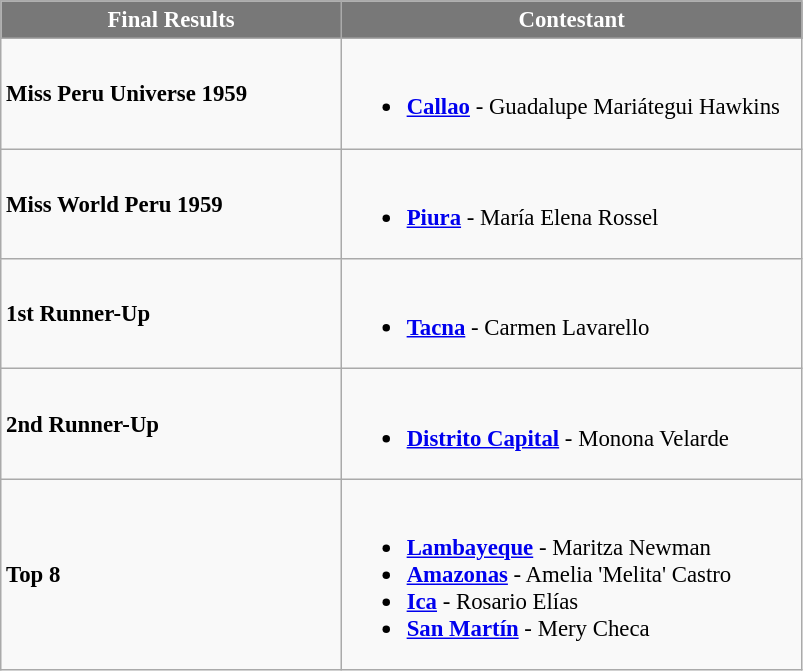<table class="wikitable sortable" style="font-size: 95%;">
<tr>
<th width="220" style="background-color:#787878;color:#FFFFFF;">Final Results</th>
<th width="300" style="background-color:#787878;color:#FFFFFF;">Contestant</th>
</tr>
<tr>
<td><strong>Miss Peru Universe 1959</strong></td>
<td><br><ul><li> <strong><a href='#'>Callao</a></strong> - Guadalupe Mariátegui Hawkins</li></ul></td>
</tr>
<tr>
<td><strong>Miss World Peru 1959</strong></td>
<td><br><ul><li> <strong><a href='#'>Piura</a></strong> - María Elena Rossel</li></ul></td>
</tr>
<tr>
<td><strong>1st Runner-Up</strong></td>
<td><br><ul><li> <strong><a href='#'>Tacna</a></strong> - Carmen Lavarello</li></ul></td>
</tr>
<tr>
<td><strong>2nd Runner-Up</strong></td>
<td><br><ul><li> <strong><a href='#'>Distrito Capital</a></strong> - Monona Velarde</li></ul></td>
</tr>
<tr>
<td><strong>Top 8</strong></td>
<td><br><ul><li> <strong><a href='#'>Lambayeque</a></strong> - Maritza Newman</li><li> <strong><a href='#'>Amazonas</a></strong> - Amelia 'Melita' Castro</li><li> <strong><a href='#'>Ica</a></strong> - Rosario Elías</li><li> <strong><a href='#'>San Martín</a></strong> - Mery Checa</li></ul></td>
</tr>
</table>
